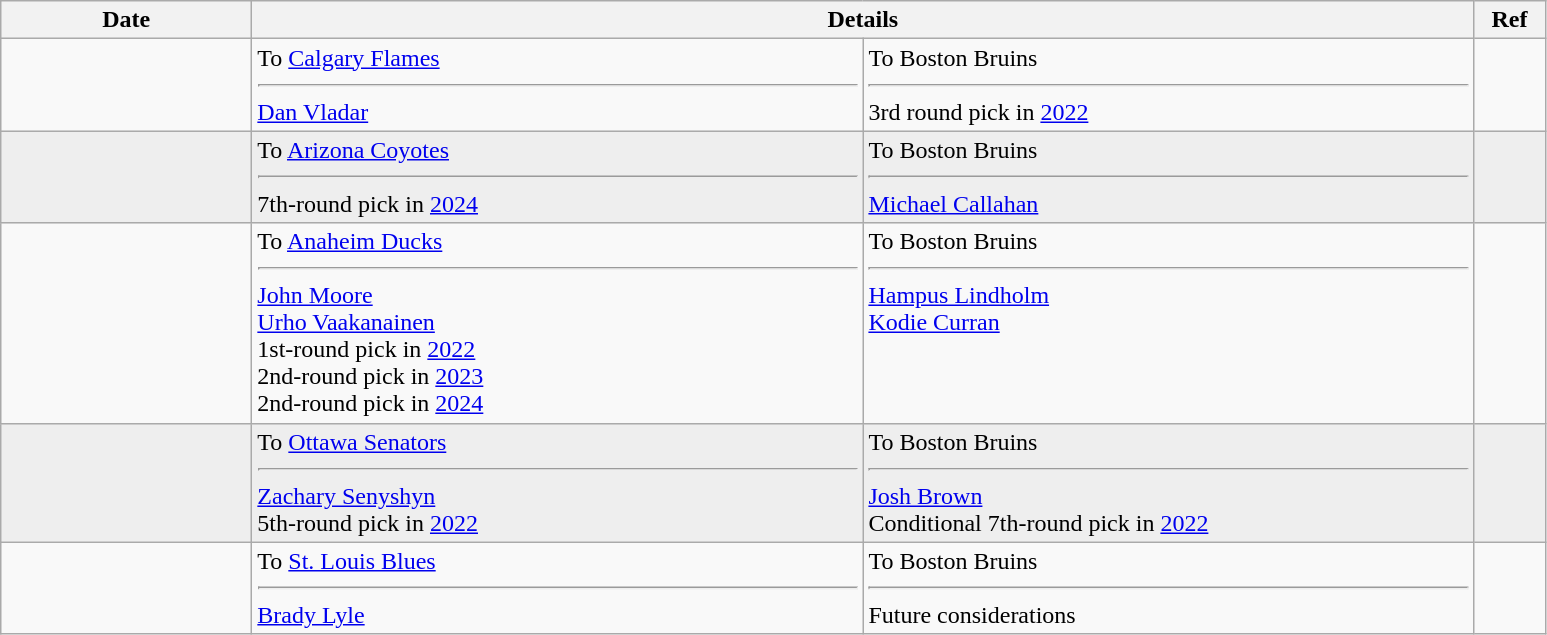<table class="wikitable">
<tr>
<th style="width: 10em;">Date</th>
<th colspan=2>Details</th>
<th style="width: 2.5em;">Ref</th>
</tr>
<tr>
<td></td>
<td style="width: 25em;" valign="top">To <a href='#'>Calgary Flames</a><hr><a href='#'>Dan Vladar</a></td>
<td style="width: 25em;" valign="top">To Boston Bruins<hr>3rd round pick in <a href='#'>2022</a></td>
<td></td>
</tr>
<tr bgcolor="eeeeee">
<td></td>
<td valign="top">To <a href='#'>Arizona Coyotes</a><hr>7th-round pick in <a href='#'>2024</a></td>
<td valign="top">To Boston Bruins<hr><a href='#'>Michael Callahan</a></td>
<td></td>
</tr>
<tr>
<td></td>
<td style="width: 25em;" valign="top">To <a href='#'>Anaheim Ducks</a><hr><a href='#'>John Moore</a><br><a href='#'>Urho Vaakanainen</a><br>1st-round pick in <a href='#'>2022</a><br>2nd-round pick in <a href='#'>2023</a><br>2nd-round pick in <a href='#'>2024</a></td>
<td style="width: 25em;" valign="top">To Boston Bruins<hr><a href='#'>Hampus Lindholm</a><br><a href='#'>Kodie Curran</a></td>
<td></td>
</tr>
<tr bgcolor="eeeeee">
<td></td>
<td valign="top">To <a href='#'>Ottawa Senators</a><hr><a href='#'>Zachary Senyshyn</a><br>5th-round pick in <a href='#'>2022</a></td>
<td valign="top">To Boston Bruins<hr><a href='#'>Josh Brown</a><br>Conditional 7th-round pick in <a href='#'>2022</a></td>
<td></td>
</tr>
<tr>
<td></td>
<td valign="top">To <a href='#'>St. Louis Blues</a><hr><a href='#'>Brady Lyle</a></td>
<td valign="top">To Boston Bruins<hr>Future considerations</td>
<td></td>
</tr>
</table>
